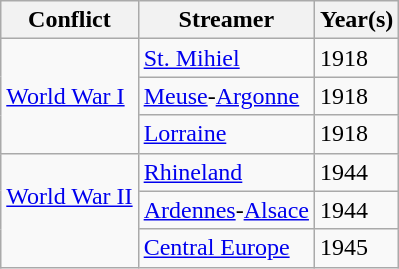<table class=wikitable>
<tr>
<th>Conflict</th>
<th>Streamer</th>
<th>Year(s)</th>
</tr>
<tr>
<td rowspan="3"><a href='#'>World War I</a> <br> </td>
<td><a href='#'>St. Mihiel</a></td>
<td>1918</td>
</tr>
<tr>
<td><a href='#'>Meuse</a>-<a href='#'>Argonne</a></td>
<td>1918</td>
</tr>
<tr>
<td><a href='#'>Lorraine</a></td>
<td>1918</td>
</tr>
<tr>
<td rowspan="3"><a href='#'>World War II</a> <br> <br> </td>
<td><a href='#'>Rhineland</a></td>
<td>1944</td>
</tr>
<tr>
<td><a href='#'>Ardennes</a>-<a href='#'>Alsace</a></td>
<td>1944</td>
</tr>
<tr>
<td><a href='#'>Central Europe</a></td>
<td>1945</td>
</tr>
</table>
